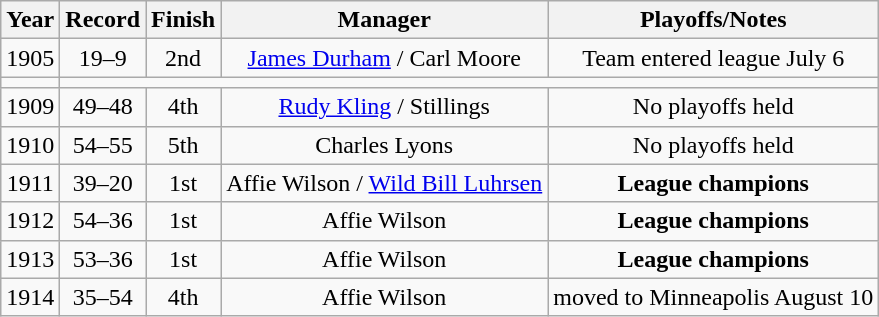<table class="wikitable" style="text-align:center">
<tr>
<th>Year</th>
<th>Record</th>
<th>Finish</th>
<th>Manager</th>
<th>Playoffs/Notes</th>
</tr>
<tr align=center>
<td>1905</td>
<td>19–9</td>
<td>2nd</td>
<td><a href='#'>James Durham</a> / Carl Moore</td>
<td>Team entered league July 6</td>
</tr>
<tr>
<td></td>
</tr>
<tr align=center>
<td>1909</td>
<td>49–48</td>
<td>4th</td>
<td><a href='#'>Rudy Kling</a> / Stillings</td>
<td>No playoffs held</td>
</tr>
<tr align=center>
<td>1910</td>
<td>54–55</td>
<td>5th</td>
<td>Charles Lyons</td>
<td>No playoffs held</td>
</tr>
<tr align=center>
<td>1911</td>
<td>39–20</td>
<td>1st</td>
<td>Affie Wilson / <a href='#'>Wild Bill Luhrsen</a></td>
<td><strong>League champions</strong></td>
</tr>
<tr align=center>
<td>1912</td>
<td>54–36</td>
<td>1st</td>
<td>Affie Wilson</td>
<td><strong>League champions</strong></td>
</tr>
<tr align=center>
<td>1913</td>
<td>53–36</td>
<td>1st</td>
<td>Affie Wilson</td>
<td><strong>League champions</strong></td>
</tr>
<tr align=center>
<td>1914</td>
<td>35–54</td>
<td>4th</td>
<td>Affie Wilson</td>
<td>moved to Minneapolis August 10</td>
</tr>
</table>
